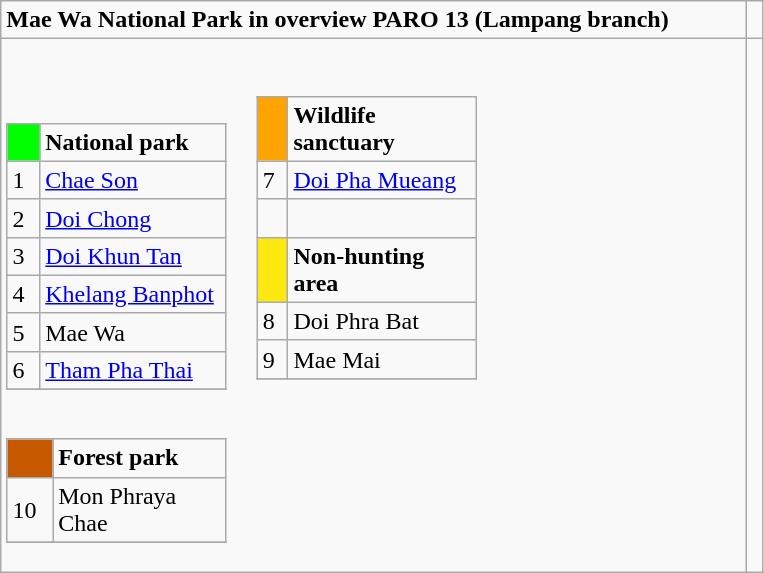<table role="presentation" class="wikitable mw-collapsible mw-collapsed">
<tr>
<td><strong>Mae Wa National Park in overview PARO 13 (Lampang branch)</strong></td>
<td> </td>
</tr>
<tr>
<td><br><table class= "wikitable" style= "width:30%; display:inline-table;">
<tr>
<td style="width:3%; background:#00FF00;"> </td>
<td style="width:27%;"><strong>National park</strong></td>
</tr>
<tr>
<td>1</td>
<td><a href='#'>Chae Son</a></td>
</tr>
<tr>
<td>2</td>
<td><a href='#'>Doi Chong</a></td>
</tr>
<tr>
<td>3</td>
<td><a href='#'>Doi Khun Tan</a></td>
</tr>
<tr>
<td>4</td>
<td><a href='#'>Khelang Banphot</a></td>
</tr>
<tr>
<td>5</td>
<td>Mae Wa</td>
</tr>
<tr>
<td>6</td>
<td><a href='#'>Tham Pha Thai</a></td>
</tr>
<tr>
</tr>
</table>
<table class= "wikitable" style= "width:30%; display:inline-table;">
<tr>
<td style="background:#FFA400;"> </td>
<td><strong>Wildlife sanctuary</strong></td>
</tr>
<tr>
<td>7</td>
<td><a href='#'>Doi Pha Mueang</a></td>
</tr>
<tr>
<td>  </td>
</tr>
<tr>
<td style="width:3%; background:#FDE910;"> </td>
<td style="width:30%;"><strong>Non-hunting area</strong></td>
</tr>
<tr>
<td>8</td>
<td>Doi Phra Bat</td>
</tr>
<tr>
<td>9</td>
<td>Mae Mai</td>
</tr>
<tr>
</tr>
</table>
<table class= "wikitable" style= "width:30%; display:inline-table;">
<tr>
<td style="width:3%; background:#C65900;"> </td>
<td style="width:27%;"><strong>Forest park</strong></td>
</tr>
<tr>
<td>10</td>
<td>Mon Phraya Chae</td>
</tr>
<tr>
</tr>
</table>
</td>
</tr>
</table>
